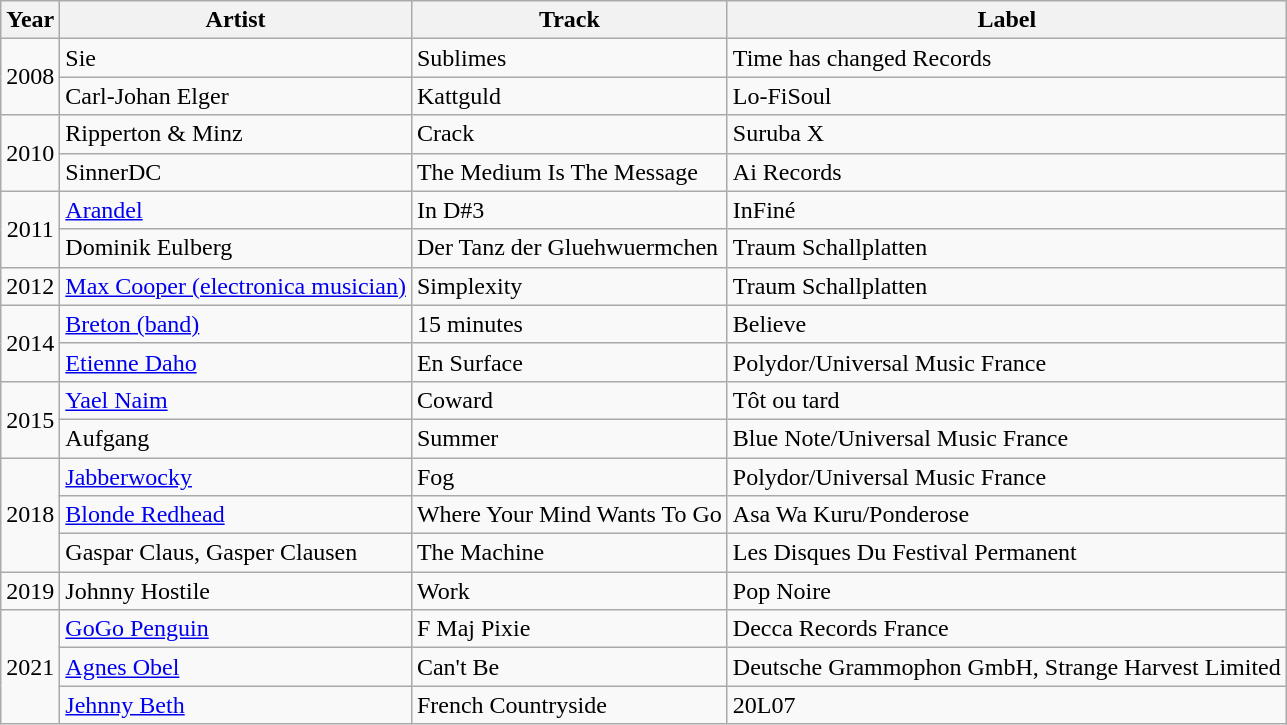<table class="wikitable">
<tr>
<th style="text-align:center; width:"80";">Year</th>
<th>Artist</th>
<th>Track</th>
<th>Label</th>
</tr>
<tr>
<td style="text-align:center;" rowspan="2">2008</td>
<td>Sie</td>
<td>Sublimes</td>
<td>Time has changed Records</td>
</tr>
<tr>
<td>Carl-Johan Elger</td>
<td>Kattguld</td>
<td>Lo-FiSoul</td>
</tr>
<tr>
<td style="text-align:center;" rowspan="2">2010</td>
<td>Ripperton & Minz</td>
<td>Crack</td>
<td>Suruba X</td>
</tr>
<tr>
<td>SinnerDC</td>
<td>The Medium Is The Message</td>
<td>Ai Records</td>
</tr>
<tr>
<td style="text-align:center;" rowspan="2">2011</td>
<td><a href='#'>Arandel</a></td>
<td>In D#3</td>
<td>InFiné</td>
</tr>
<tr>
<td>Dominik Eulberg</td>
<td>Der Tanz der Gluehwuermchen</td>
<td>Traum Schallplatten</td>
</tr>
<tr>
<td style="text-align:center;" rowspan="1">2012</td>
<td><a href='#'>Max Cooper (electronica musician)</a></td>
<td>Simplexity</td>
<td>Traum Schallplatten</td>
</tr>
<tr>
<td style="text-align:center;" rowspan="2">2014</td>
<td><a href='#'>Breton (band)</a></td>
<td>15 minutes</td>
<td>Believe</td>
</tr>
<tr>
<td><a href='#'>Etienne Daho</a></td>
<td>En Surface</td>
<td>Polydor/Universal Music France</td>
</tr>
<tr>
<td style="text-align:center;" rowspan="2">2015</td>
<td><a href='#'>Yael Naim</a></td>
<td>Coward</td>
<td>Tôt ou tard</td>
</tr>
<tr>
<td>Aufgang</td>
<td>Summer</td>
<td>Blue Note/Universal Music France</td>
</tr>
<tr>
<td style="text-align:center;" rowspan="3">2018</td>
<td><a href='#'>Jabberwocky</a></td>
<td>Fog</td>
<td>Polydor/Universal Music France</td>
</tr>
<tr>
<td><a href='#'>Blonde Redhead</a></td>
<td>Where Your Mind Wants To Go</td>
<td>Asa Wa Kuru/Ponderose</td>
</tr>
<tr>
<td>Gaspar Claus, Gasper Clausen</td>
<td>The Machine</td>
<td>Les Disques Du Festival Permanent</td>
</tr>
<tr>
<td style="text-align:center;" rowspan="1">2019</td>
<td>Johnny Hostile</td>
<td>Work</td>
<td>Pop Noire</td>
</tr>
<tr>
<td style="text-align:center;" rowspan="3">2021</td>
<td><a href='#'>GoGo Penguin</a></td>
<td>F Maj Pixie</td>
<td>Decca Records France</td>
</tr>
<tr>
<td><a href='#'>Agnes Obel</a></td>
<td>Can't Be</td>
<td>Deutsche Grammophon GmbH, Strange Harvest Limited</td>
</tr>
<tr>
<td><a href='#'>Jehnny Beth</a></td>
<td>French Countryside</td>
<td>20L07</td>
</tr>
</table>
